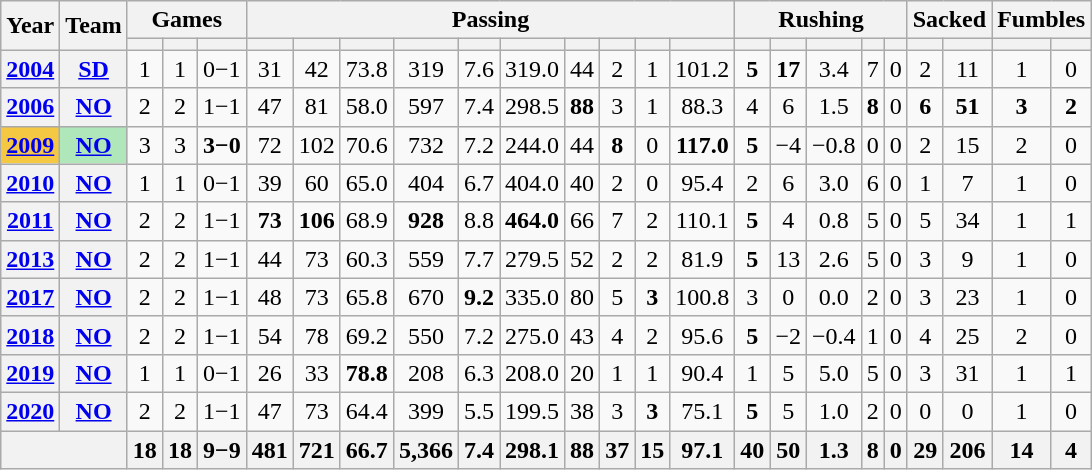<table class="wikitable" style="text-align:center;">
<tr>
<th rowspan="2">Year</th>
<th rowspan="2">Team</th>
<th colspan="3">Games</th>
<th colspan="10">Passing</th>
<th colspan="5">Rushing</th>
<th colspan="2">Sacked</th>
<th colspan="2">Fumbles</th>
</tr>
<tr>
<th></th>
<th></th>
<th></th>
<th></th>
<th></th>
<th></th>
<th></th>
<th></th>
<th></th>
<th></th>
<th></th>
<th></th>
<th></th>
<th></th>
<th></th>
<th></th>
<th></th>
<th></th>
<th></th>
<th></th>
<th></th>
<th></th>
</tr>
<tr>
<th><a href='#'>2004</a></th>
<th><a href='#'>SD</a></th>
<td>1</td>
<td>1</td>
<td>0−1</td>
<td>31</td>
<td>42</td>
<td>73.8</td>
<td>319</td>
<td>7.6</td>
<td>319.0</td>
<td>44</td>
<td>2</td>
<td>1</td>
<td>101.2</td>
<td><strong>5</strong></td>
<td><strong>17</strong></td>
<td>3.4</td>
<td>7</td>
<td>0</td>
<td>2</td>
<td>11</td>
<td>1</td>
<td>0</td>
</tr>
<tr>
<th><a href='#'>2006</a></th>
<th><a href='#'>NO</a></th>
<td>2</td>
<td>2</td>
<td>1−1</td>
<td>47</td>
<td>81</td>
<td>58.0</td>
<td>597</td>
<td>7.4</td>
<td>298.5</td>
<td><strong>88</strong></td>
<td>3</td>
<td>1</td>
<td>88.3</td>
<td>4</td>
<td>6</td>
<td>1.5</td>
<td><strong>8</strong></td>
<td>0</td>
<td><strong>6</strong></td>
<td><strong>51</strong></td>
<td><strong>3</strong></td>
<td><strong>2</strong></td>
</tr>
<tr>
<th style="background:#f4c842;"><a href='#'>2009</a></th>
<th style="background:#afe6ba;"><a href='#'>NO</a></th>
<td>3</td>
<td>3</td>
<td><strong>3−0</strong></td>
<td>72</td>
<td>102</td>
<td>70.6</td>
<td>732</td>
<td>7.2</td>
<td>244.0</td>
<td>44</td>
<td><strong>8</strong></td>
<td>0</td>
<td><strong>117.0</strong></td>
<td><strong>5</strong></td>
<td>−4</td>
<td>−0.8</td>
<td>0</td>
<td>0</td>
<td>2</td>
<td>15</td>
<td>2</td>
<td>0</td>
</tr>
<tr>
<th><a href='#'>2010</a></th>
<th><a href='#'>NO</a></th>
<td>1</td>
<td>1</td>
<td>0−1</td>
<td>39</td>
<td>60</td>
<td>65.0</td>
<td>404</td>
<td>6.7</td>
<td>404.0</td>
<td>40</td>
<td>2</td>
<td>0</td>
<td>95.4</td>
<td>2</td>
<td>6</td>
<td>3.0</td>
<td>6</td>
<td>0</td>
<td>1</td>
<td>7</td>
<td>1</td>
<td>0</td>
</tr>
<tr>
<th><a href='#'>2011</a></th>
<th><a href='#'>NO</a></th>
<td>2</td>
<td>2</td>
<td>1−1</td>
<td><strong>73</strong></td>
<td><strong>106</strong></td>
<td>68.9</td>
<td><strong>928</strong></td>
<td>8.8</td>
<td><strong>464.0</strong></td>
<td>66</td>
<td>7</td>
<td>2</td>
<td>110.1</td>
<td><strong>5</strong></td>
<td>4</td>
<td>0.8</td>
<td>5</td>
<td>0</td>
<td>5</td>
<td>34</td>
<td>1</td>
<td>1</td>
</tr>
<tr>
<th><a href='#'>2013</a></th>
<th><a href='#'>NO</a></th>
<td>2</td>
<td>2</td>
<td>1−1</td>
<td>44</td>
<td>73</td>
<td>60.3</td>
<td>559</td>
<td>7.7</td>
<td>279.5</td>
<td>52</td>
<td>2</td>
<td>2</td>
<td>81.9</td>
<td><strong>5</strong></td>
<td>13</td>
<td>2.6</td>
<td>5</td>
<td>0</td>
<td>3</td>
<td>9</td>
<td>1</td>
<td>0</td>
</tr>
<tr>
<th><a href='#'>2017</a></th>
<th><a href='#'>NO</a></th>
<td>2</td>
<td>2</td>
<td>1−1</td>
<td>48</td>
<td>73</td>
<td>65.8</td>
<td>670</td>
<td><strong>9.2</strong></td>
<td>335.0</td>
<td>80</td>
<td>5</td>
<td><strong>3</strong></td>
<td>100.8</td>
<td>3</td>
<td>0</td>
<td>0.0</td>
<td>2</td>
<td>0</td>
<td>3</td>
<td>23</td>
<td>1</td>
<td>0</td>
</tr>
<tr>
<th><a href='#'>2018</a></th>
<th><a href='#'>NO</a></th>
<td>2</td>
<td>2</td>
<td>1−1</td>
<td>54</td>
<td>78</td>
<td>69.2</td>
<td>550</td>
<td>7.2</td>
<td>275.0</td>
<td>43</td>
<td>4</td>
<td>2</td>
<td>95.6</td>
<td><strong>5</strong></td>
<td>−2</td>
<td>−0.4</td>
<td>1</td>
<td>0</td>
<td>4</td>
<td>25</td>
<td>2</td>
<td>0</td>
</tr>
<tr>
<th><a href='#'>2019</a></th>
<th><a href='#'>NO</a></th>
<td>1</td>
<td>1</td>
<td>0−1</td>
<td>26</td>
<td>33</td>
<td><strong>78.8</strong></td>
<td>208</td>
<td>6.3</td>
<td>208.0</td>
<td>20</td>
<td>1</td>
<td>1</td>
<td>90.4</td>
<td>1</td>
<td>5</td>
<td>5.0</td>
<td>5</td>
<td>0</td>
<td>3</td>
<td>31</td>
<td>1</td>
<td>1</td>
</tr>
<tr>
<th><a href='#'>2020</a></th>
<th><a href='#'>NO</a></th>
<td>2</td>
<td>2</td>
<td>1−1</td>
<td>47</td>
<td>73</td>
<td>64.4</td>
<td>399</td>
<td>5.5</td>
<td>199.5</td>
<td>38</td>
<td>3</td>
<td><strong>3</strong></td>
<td>75.1</td>
<td><strong>5</strong></td>
<td>5</td>
<td>1.0</td>
<td>2</td>
<td>0</td>
<td>0</td>
<td>0</td>
<td>1</td>
<td>0</td>
</tr>
<tr>
<th colspan="2"></th>
<th>18</th>
<th>18</th>
<th>9−9</th>
<th>481</th>
<th>721</th>
<th>66.7</th>
<th>5,366</th>
<th>7.4</th>
<th>298.1</th>
<th>88</th>
<th>37</th>
<th>15</th>
<th>97.1</th>
<th>40</th>
<th>50</th>
<th>1.3</th>
<th>8</th>
<th>0</th>
<th>29</th>
<th>206</th>
<th>14</th>
<th>4</th>
</tr>
</table>
